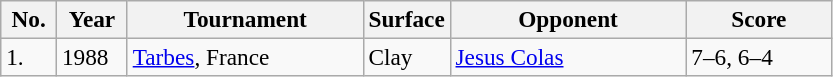<table class="sortable wikitable" style=font-size:97%>
<tr>
<th style="width:30px">No.</th>
<th style="width:40px">Year</th>
<th style="width:150px">Tournament</th>
<th style="width:50px">Surface</th>
<th style="width:150px">Opponent</th>
<th style="width:90px" class="unsortable">Score</th>
</tr>
<tr>
<td>1.</td>
<td>1988</td>
<td><a href='#'>Tarbes</a>, France</td>
<td>Clay</td>
<td> <a href='#'>Jesus Colas</a></td>
<td>7–6, 6–4</td>
</tr>
</table>
